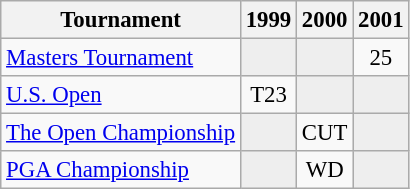<table class="wikitable" style="font-size:95%;">
<tr>
<th>Tournament</th>
<th>1999</th>
<th>2000</th>
<th>2001</th>
</tr>
<tr>
<td align=left><a href='#'>Masters Tournament</a></td>
<td style="background:#eeeeee;"></td>
<td style="background:#eeeeee;"></td>
<td align="center">25</td>
</tr>
<tr>
<td align=left><a href='#'>U.S. Open</a></td>
<td align="center">T23</td>
<td style="background:#eeeeee;"></td>
<td style="background:#eeeeee;"></td>
</tr>
<tr>
<td align=left><a href='#'>The Open Championship</a></td>
<td style="background:#eeeeee;"></td>
<td align="center">CUT</td>
<td style="background:#eeeeee;"></td>
</tr>
<tr>
<td align=left><a href='#'>PGA Championship</a></td>
<td style="background:#eeeeee;"></td>
<td align="center">WD</td>
<td style="background:#eeeeee;"></td>
</tr>
</table>
